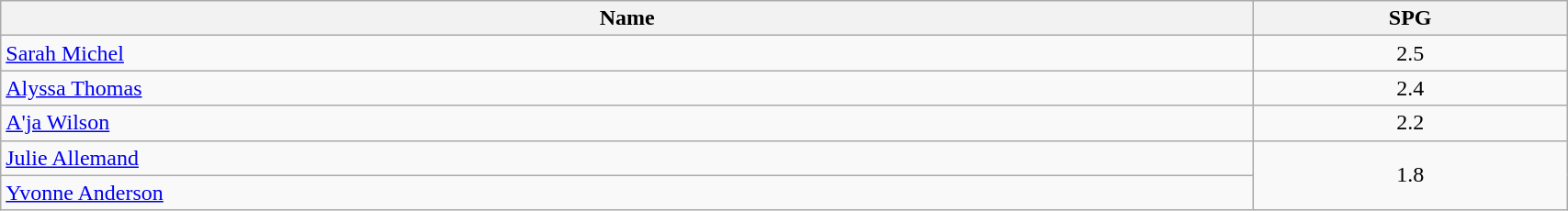<table class=wikitable width="90%">
<tr>
<th width="80%">Name</th>
<th width="20%">SPG</th>
</tr>
<tr>
<td> <a href='#'>Sarah Michel</a></td>
<td align=center>2.5</td>
</tr>
<tr>
<td> <a href='#'>Alyssa Thomas</a></td>
<td align=center>2.4</td>
</tr>
<tr>
<td> <a href='#'>A'ja Wilson</a></td>
<td align=center>2.2</td>
</tr>
<tr>
<td> <a href='#'>Julie Allemand</a></td>
<td align=center rowspan=2>1.8</td>
</tr>
<tr>
<td> <a href='#'>Yvonne Anderson</a></td>
</tr>
</table>
